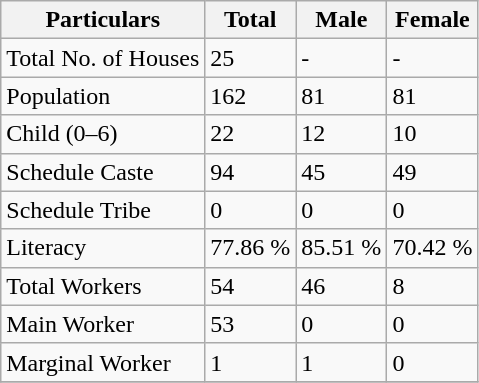<table class="wikitable sortable">
<tr>
<th>Particulars</th>
<th>Total</th>
<th>Male</th>
<th>Female</th>
</tr>
<tr>
<td>Total No. of Houses</td>
<td>25</td>
<td>-</td>
<td>-</td>
</tr>
<tr>
<td>Population</td>
<td>162</td>
<td>81</td>
<td>81</td>
</tr>
<tr>
<td>Child (0–6)</td>
<td>22</td>
<td>12</td>
<td>10</td>
</tr>
<tr>
<td>Schedule Caste</td>
<td>94</td>
<td>45</td>
<td>49</td>
</tr>
<tr>
<td>Schedule Tribe</td>
<td>0</td>
<td>0</td>
<td>0</td>
</tr>
<tr>
<td>Literacy</td>
<td>77.86 %</td>
<td>85.51 %</td>
<td>70.42 %</td>
</tr>
<tr>
<td>Total Workers</td>
<td>54</td>
<td>46</td>
<td>8</td>
</tr>
<tr>
<td>Main Worker</td>
<td>53</td>
<td>0</td>
<td>0</td>
</tr>
<tr>
<td>Marginal Worker</td>
<td>1</td>
<td>1</td>
<td>0</td>
</tr>
<tr>
</tr>
</table>
